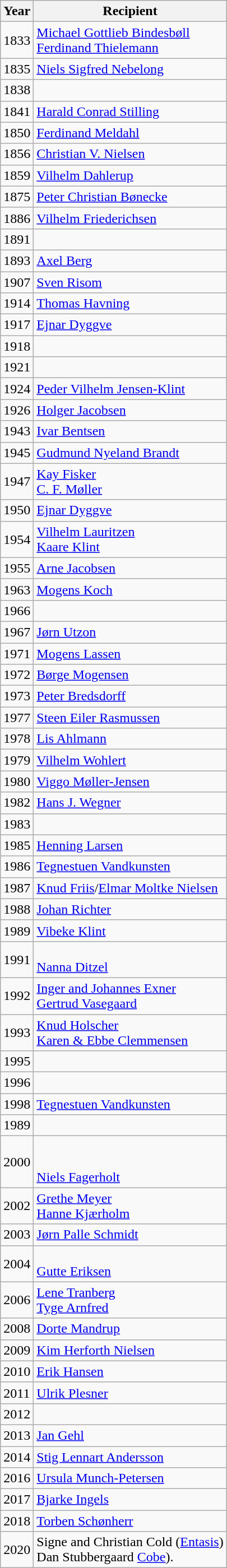<table class="wikitable">
<tr>
<th>Year</th>
<th>Recipient</th>
</tr>
<tr>
<td>1833</td>
<td><a href='#'>Michael Gottlieb Bindesbøll</a><br><a href='#'>Ferdinand Thielemann</a></td>
</tr>
<tr>
<td>1835</td>
<td><a href='#'>Niels Sigfred Nebelong</a></td>
</tr>
<tr>
<td>1838</td>
<td></td>
</tr>
<tr>
<td>1841</td>
<td><a href='#'>Harald Conrad Stilling</a></td>
</tr>
<tr>
<td>1850</td>
<td><a href='#'>Ferdinand Meldahl</a></td>
</tr>
<tr>
<td>1856</td>
<td><a href='#'>Christian V. Nielsen</a></td>
</tr>
<tr>
<td>1859</td>
<td><a href='#'>Vilhelm Dahlerup</a></td>
</tr>
<tr>
<td>1875</td>
<td><a href='#'>Peter Christian Bønecke</a></td>
</tr>
<tr>
<td>1886</td>
<td><a href='#'>Vilhelm Friederichsen</a></td>
</tr>
<tr>
<td>1891</td>
<td></td>
</tr>
<tr>
<td>1893</td>
<td><a href='#'>Axel Berg</a></td>
</tr>
<tr>
<td>1907</td>
<td><a href='#'>Sven Risom</a></td>
</tr>
<tr>
<td>1914</td>
<td><a href='#'>Thomas Havning</a></td>
</tr>
<tr>
<td>1917</td>
<td><a href='#'>Ejnar Dyggve</a></td>
</tr>
<tr>
<td>1918</td>
<td><br></td>
</tr>
<tr>
<td>1921</td>
<td></td>
</tr>
<tr>
<td>1924</td>
<td><a href='#'>Peder Vilhelm Jensen-Klint</a></td>
</tr>
<tr>
<td>1926</td>
<td><a href='#'>Holger Jacobsen</a></td>
</tr>
<tr>
<td>1943</td>
<td><a href='#'>Ivar Bentsen</a></td>
</tr>
<tr>
<td>1945</td>
<td><a href='#'>Gudmund Nyeland Brandt</a></td>
</tr>
<tr>
<td>1947</td>
<td><a href='#'>Kay Fisker</a><br><a href='#'>C. F. Møller</a></td>
</tr>
<tr>
<td>1950</td>
<td><a href='#'>Ejnar Dyggve</a></td>
</tr>
<tr>
<td>1954</td>
<td><a href='#'>Vilhelm Lauritzen</a><br><a href='#'>Kaare Klint</a></td>
</tr>
<tr>
<td>1955</td>
<td><a href='#'>Arne Jacobsen</a></td>
</tr>
<tr>
<td>1963</td>
<td><a href='#'>Mogens Koch</a></td>
</tr>
<tr>
<td>1966</td>
<td></td>
</tr>
<tr>
<td>1967</td>
<td><a href='#'>Jørn Utzon</a></td>
</tr>
<tr>
<td>1971</td>
<td><a href='#'>Mogens Lassen</a></td>
</tr>
<tr>
<td>1972</td>
<td><a href='#'>Børge Mogensen</a></td>
</tr>
<tr>
<td>1973</td>
<td><a href='#'>Peter Bredsdorff</a></td>
</tr>
<tr>
<td>1977</td>
<td><a href='#'>Steen Eiler Rasmussen</a></td>
</tr>
<tr>
<td>1978</td>
<td><a href='#'>Lis Ahlmann</a></td>
</tr>
<tr>
<td>1979</td>
<td><a href='#'>Vilhelm Wohlert</a></td>
</tr>
<tr>
<td>1980</td>
<td><a href='#'>Viggo Møller-Jensen</a></td>
</tr>
<tr>
<td>1982</td>
<td><a href='#'>Hans J. Wegner</a></td>
</tr>
<tr>
<td>1983</td>
<td></td>
</tr>
<tr>
<td>1985</td>
<td><a href='#'>Henning Larsen</a></td>
</tr>
<tr>
<td>1986</td>
<td><a href='#'>Tegnestuen Vandkunsten</a></td>
</tr>
<tr>
<td>1987</td>
<td><a href='#'>Knud Friis</a>/<a href='#'>Elmar Moltke Nielsen</a></td>
</tr>
<tr>
<td>1988</td>
<td><a href='#'>Johan Richter</a></td>
</tr>
<tr>
<td>1989</td>
<td><a href='#'>Vibeke Klint</a><br></td>
</tr>
<tr>
<td>1991</td>
<td><br><a href='#'>Nanna Ditzel</a></td>
</tr>
<tr>
<td>1992</td>
<td><a href='#'>Inger and Johannes Exner</a><br><a href='#'>Gertrud Vasegaard</a></td>
</tr>
<tr>
<td>1993</td>
<td><a href='#'>Knud Holscher</a><br><a href='#'>Karen & Ebbe Clemmensen</a></td>
</tr>
<tr>
<td>1995</td>
<td></td>
</tr>
<tr>
<td>1996</td>
<td></td>
</tr>
<tr>
<td>1998</td>
<td><a href='#'>Tegnestuen Vandkunsten</a></td>
</tr>
<tr>
<td>1989</td>
<td></td>
</tr>
<tr>
<td>2000</td>
<td><br><br><a href='#'>Niels Fagerholt</a></td>
</tr>
<tr>
<td>2002</td>
<td><a href='#'>Grethe Meyer</a><br><a href='#'>Hanne Kjærholm</a></td>
</tr>
<tr>
<td>2003</td>
<td><a href='#'>Jørn Palle Schmidt</a></td>
</tr>
<tr>
<td>2004</td>
<td><br><a href='#'>Gutte Eriksen</a></td>
</tr>
<tr>
<td>2006</td>
<td><a href='#'>Lene Tranberg</a><br><a href='#'>Tyge Arnfred</a></td>
</tr>
<tr>
<td>2008</td>
<td><a href='#'>Dorte Mandrup</a></td>
</tr>
<tr>
<td>2009</td>
<td><a href='#'>Kim Herforth Nielsen</a></td>
</tr>
<tr>
<td>2010</td>
<td><a href='#'>Erik Hansen</a></td>
</tr>
<tr>
<td>2011</td>
<td><a href='#'>Ulrik Plesner</a></td>
</tr>
<tr>
<td>2012</td>
<td></td>
</tr>
<tr>
<td>2013</td>
<td><a href='#'>Jan Gehl</a></td>
</tr>
<tr>
<td>2014</td>
<td><a href='#'>Stig Lennart Andersson</a></td>
</tr>
<tr>
<td>2016</td>
<td><a href='#'>Ursula Munch-Petersen</a></td>
</tr>
<tr>
<td>2017</td>
<td><a href='#'>Bjarke Ingels</a></td>
</tr>
<tr>
<td>2018</td>
<td><a href='#'>Torben Schønherr</a></td>
</tr>
<tr>
<td>2020</td>
<td>Signe and Christian Cold (<a href='#'>Entasis</a>) <br>Dan Stubbergaard <a href='#'>Cobe</a>).</td>
</tr>
</table>
